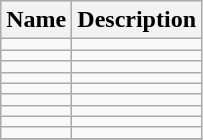<table class="wikitable" style="font-size:100%;">
<tr>
<th scope="col">Name</th>
<th scope="col">Description</th>
</tr>
<tr>
<td></td>
<td></td>
</tr>
<tr>
<td></td>
<td></td>
</tr>
<tr>
<td></td>
<td></td>
</tr>
<tr>
<td></td>
<td></td>
</tr>
<tr>
<td></td>
<td></td>
</tr>
<tr>
<td></td>
<td></td>
</tr>
<tr>
<td></td>
<td></td>
</tr>
<tr>
<td></td>
<td></td>
</tr>
<tr>
<td></td>
<td></td>
</tr>
<tr>
</tr>
</table>
